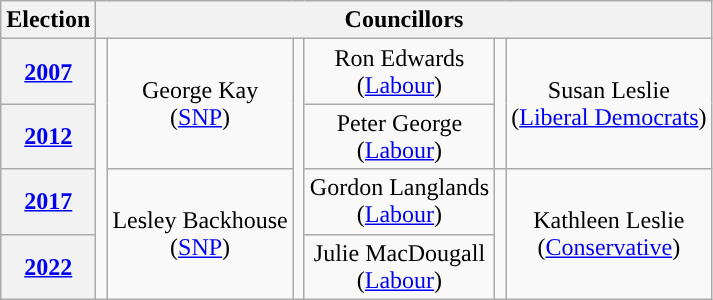<table class="wikitable" style="text-align:center">
<tr>
<th>Election</th>
<th colspan=6>Councillors</th>
</tr>
<tr>
<th><a href='#'>2007</a></th>
<td rowspan=4; style="background-color: "></td>
<td rowspan=2>George Kay<br>(<a href='#'>SNP</a>)</td>
<td rowspan=4; style="background-color: "></td>
<td rowspan=1>Ron Edwards<br>(<a href='#'>Labour</a>)</td>
<td rowspan=2; style="background-color: "></td>
<td rowspan=2>Susan Leslie<br>(<a href='#'>Liberal Democrats</a>)</td>
</tr>
<tr>
<th><a href='#'>2012</a></th>
<td rowspan=1>Peter George<br>(<a href='#'>Labour</a>)</td>
</tr>
<tr>
<th><a href='#'>2017</a></th>
<td rowspan=2>Lesley Backhouse<br>(<a href='#'>SNP</a>)</td>
<td rowspan=1>Gordon Langlands<br>(<a href='#'>Labour</a>)</td>
<td rowspan=2; style="background-color: "></td>
<td rowspan=2>Kathleen Leslie<br>(<a href='#'>Conservative</a>)</td>
</tr>
<tr>
<th><a href='#'>2022</a></th>
<td rowspan=1>Julie MacDougall<br>(<a href='#'>Labour</a>)</td>
</tr>
</table>
